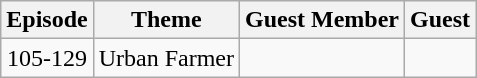<table class="wikitable" style="text-align:center">
<tr>
<th>Episode</th>
<th>Theme</th>
<th>Guest Member</th>
<th>Guest</th>
</tr>
<tr>
<td>105-129</td>
<td>Urban Farmer</td>
<td></td>
<td></td>
</tr>
</table>
